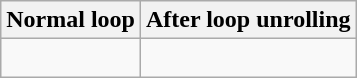<table class="wikitable">
<tr>
<th>Normal loop</th>
<th>After loop unrolling</th>
</tr>
<tr>
<td><br></td>
<td><br></td>
</tr>
</table>
